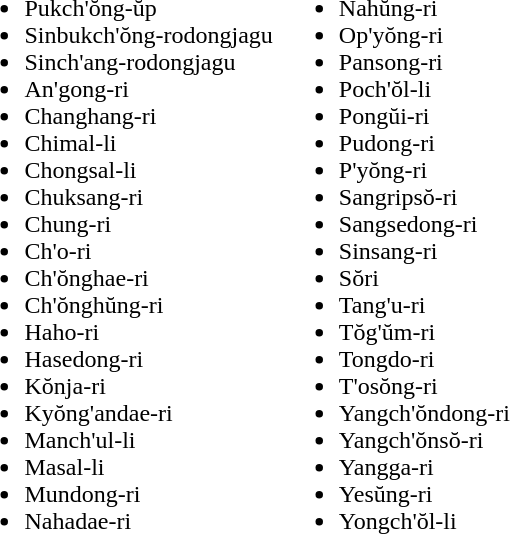<table>
<tr>
<td valign="top"><br><ul><li>Pukch'ŏng-ŭp</li><li>Sinbukch'ŏng-rodongjagu</li><li>Sinch'ang-rodongjagu</li><li>An'gong-ri</li><li>Changhang-ri</li><li>Chimal-li</li><li>Chongsal-li</li><li>Chuksang-ri</li><li>Chung-ri</li><li>Ch'o-ri</li><li>Ch'ŏnghae-ri</li><li>Ch'ŏnghŭng-ri</li><li>Haho-ri</li><li>Hasedong-ri</li><li>Kŏnja-ri</li><li>Kyŏng'andae-ri</li><li>Manch'ul-li</li><li>Masal-li</li><li>Mundong-ri</li><li>Nahadae-ri</li></ul></td>
<td valign="top"><br><ul><li>Nahŭng-ri</li><li>Op'yŏng-ri</li><li>Pansong-ri</li><li>Poch'ŏl-li</li><li>Pongŭi-ri</li><li>Pudong-ri</li><li>P'yŏng-ri</li><li>Sangripsŏ-ri</li><li>Sangsedong-ri</li><li>Sinsang-ri</li><li>Sŏri</li><li>Tang'u-ri</li><li>Tŏg'ŭm-ri</li><li>Tongdo-ri</li><li>T'osŏng-ri</li><li>Yangch'ŏndong-ri</li><li>Yangch'ŏnsŏ-ri</li><li>Yangga-ri</li><li>Yesŭng-ri</li><li>Yongch'ŏl-li</li></ul></td>
</tr>
</table>
